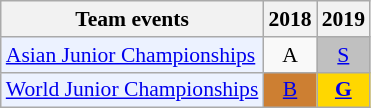<table style='font-size: 90%; text-align:center;' class='wikitable'>
<tr>
<th>Team events</th>
<th>2018</th>
<th>2019</th>
</tr>
<tr>
<td bgcolor="#ECF2FF"; align="left"><a href='#'>Asian Junior Championships</a></td>
<td>A</td>
<td bgcolor=silver><a href='#'>S</a></td>
</tr>
<tr>
<td bgcolor="#ECF2FF"; align="left"><a href='#'>World Junior Championships</a></td>
<td bgcolor=CD7F32><a href='#'>B</a></td>
<td bgcolor=gold><a href='#'><strong>G</strong></a></td>
</tr>
</table>
